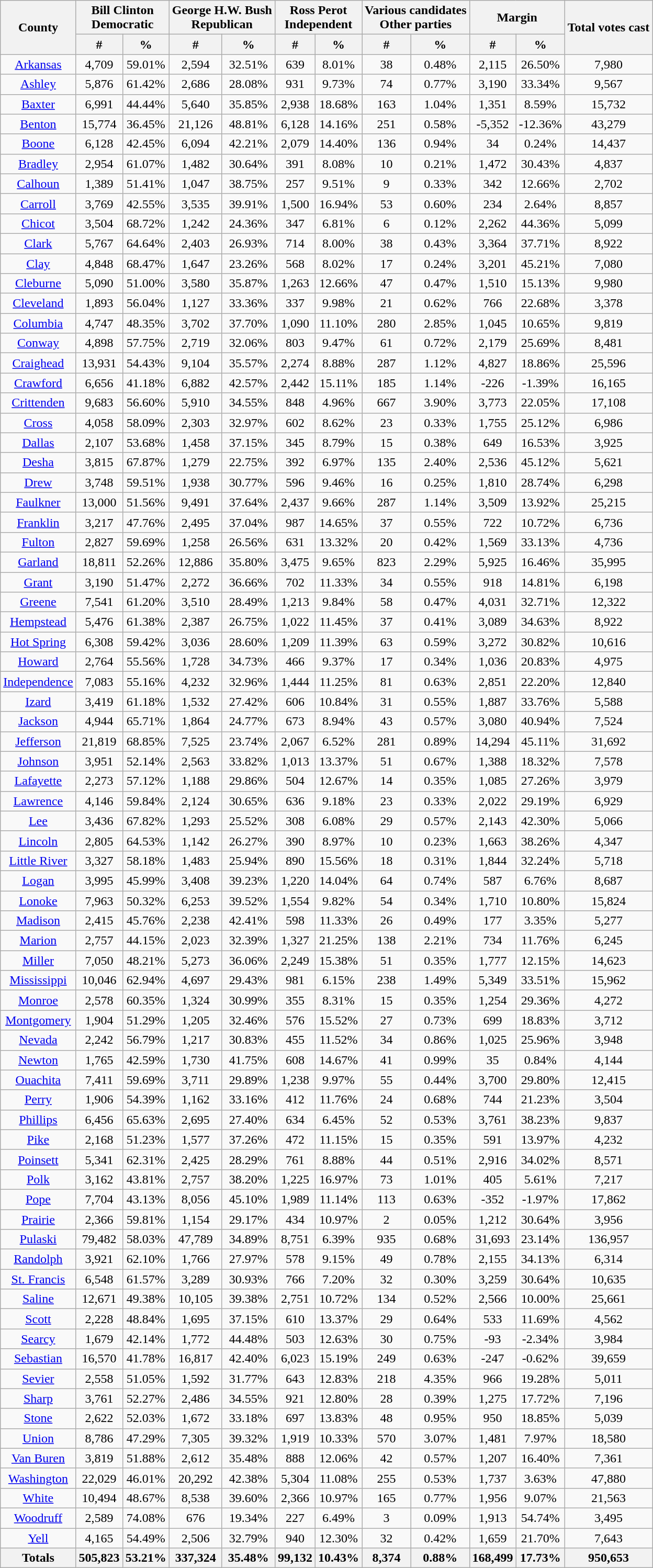<table class="wikitable sortable" style="text-align:center">
<tr>
<th rowspan="2" style="text-align:center;">County</th>
<th style="text-align:center;" colspan="2">Bill Clinton<br>Democratic</th>
<th style="text-align:center;" colspan="2">George H.W. Bush<br>Republican</th>
<th style="text-align:center;" colspan="2">Ross Perot<br>Independent</th>
<th style="text-align:center;" colspan="2">Various candidates<br>Other parties</th>
<th style="text-align:center;" colspan="2">Margin</th>
<th rowspan="2" style="text-align:center;">Total votes cast</th>
</tr>
<tr>
<th style="text-align:center;" data-sort-type="number">#</th>
<th style="text-align:center;" data-sort-type="number">%</th>
<th style="text-align:center;" data-sort-type="number">#</th>
<th style="text-align:center;" data-sort-type="number">%</th>
<th style="text-align:center;" data-sort-type="number">#</th>
<th style="text-align:center;" data-sort-type="number">%</th>
<th style="text-align:center;" data-sort-type="number">#</th>
<th style="text-align:center;" data-sort-type="number">%</th>
<th style="text-align:center;" data-sort-type="number">#</th>
<th style="text-align:center;" data-sort-type="number">%</th>
</tr>
<tr style="text-align:center;">
<td><a href='#'>Arkansas</a></td>
<td>4,709</td>
<td>59.01%</td>
<td>2,594</td>
<td>32.51%</td>
<td>639</td>
<td>8.01%</td>
<td>38</td>
<td>0.48%</td>
<td>2,115</td>
<td>26.50%</td>
<td>7,980</td>
</tr>
<tr style="text-align:center;">
<td><a href='#'>Ashley</a></td>
<td>5,876</td>
<td>61.42%</td>
<td>2,686</td>
<td>28.08%</td>
<td>931</td>
<td>9.73%</td>
<td>74</td>
<td>0.77%</td>
<td>3,190</td>
<td>33.34%</td>
<td>9,567</td>
</tr>
<tr style="text-align:center;">
<td><a href='#'>Baxter</a></td>
<td>6,991</td>
<td>44.44%</td>
<td>5,640</td>
<td>35.85%</td>
<td>2,938</td>
<td>18.68%</td>
<td>163</td>
<td>1.04%</td>
<td>1,351</td>
<td>8.59%</td>
<td>15,732</td>
</tr>
<tr style="text-align:center;">
<td><a href='#'>Benton</a></td>
<td>15,774</td>
<td>36.45%</td>
<td>21,126</td>
<td>48.81%</td>
<td>6,128</td>
<td>14.16%</td>
<td>251</td>
<td>0.58%</td>
<td>-5,352</td>
<td>-12.36%</td>
<td>43,279</td>
</tr>
<tr style="text-align:center;">
<td><a href='#'>Boone</a></td>
<td>6,128</td>
<td>42.45%</td>
<td>6,094</td>
<td>42.21%</td>
<td>2,079</td>
<td>14.40%</td>
<td>136</td>
<td>0.94%</td>
<td>34</td>
<td>0.24%</td>
<td>14,437</td>
</tr>
<tr style="text-align:center;">
<td><a href='#'>Bradley</a></td>
<td>2,954</td>
<td>61.07%</td>
<td>1,482</td>
<td>30.64%</td>
<td>391</td>
<td>8.08%</td>
<td>10</td>
<td>0.21%</td>
<td>1,472</td>
<td>30.43%</td>
<td>4,837</td>
</tr>
<tr style="text-align:center;">
<td><a href='#'>Calhoun</a></td>
<td>1,389</td>
<td>51.41%</td>
<td>1,047</td>
<td>38.75%</td>
<td>257</td>
<td>9.51%</td>
<td>9</td>
<td>0.33%</td>
<td>342</td>
<td>12.66%</td>
<td>2,702</td>
</tr>
<tr style="text-align:center;">
<td><a href='#'>Carroll</a></td>
<td>3,769</td>
<td>42.55%</td>
<td>3,535</td>
<td>39.91%</td>
<td>1,500</td>
<td>16.94%</td>
<td>53</td>
<td>0.60%</td>
<td>234</td>
<td>2.64%</td>
<td>8,857</td>
</tr>
<tr style="text-align:center;">
<td><a href='#'>Chicot</a></td>
<td>3,504</td>
<td>68.72%</td>
<td>1,242</td>
<td>24.36%</td>
<td>347</td>
<td>6.81%</td>
<td>6</td>
<td>0.12%</td>
<td>2,262</td>
<td>44.36%</td>
<td>5,099</td>
</tr>
<tr style="text-align:center;">
<td><a href='#'>Clark</a></td>
<td>5,767</td>
<td>64.64%</td>
<td>2,403</td>
<td>26.93%</td>
<td>714</td>
<td>8.00%</td>
<td>38</td>
<td>0.43%</td>
<td>3,364</td>
<td>37.71%</td>
<td>8,922</td>
</tr>
<tr style="text-align:center;">
<td><a href='#'>Clay</a></td>
<td>4,848</td>
<td>68.47%</td>
<td>1,647</td>
<td>23.26%</td>
<td>568</td>
<td>8.02%</td>
<td>17</td>
<td>0.24%</td>
<td>3,201</td>
<td>45.21%</td>
<td>7,080</td>
</tr>
<tr style="text-align:center;">
<td><a href='#'>Cleburne</a></td>
<td>5,090</td>
<td>51.00%</td>
<td>3,580</td>
<td>35.87%</td>
<td>1,263</td>
<td>12.66%</td>
<td>47</td>
<td>0.47%</td>
<td>1,510</td>
<td>15.13%</td>
<td>9,980</td>
</tr>
<tr style="text-align:center;">
<td><a href='#'>Cleveland</a></td>
<td>1,893</td>
<td>56.04%</td>
<td>1,127</td>
<td>33.36%</td>
<td>337</td>
<td>9.98%</td>
<td>21</td>
<td>0.62%</td>
<td>766</td>
<td>22.68%</td>
<td>3,378</td>
</tr>
<tr style="text-align:center;">
<td><a href='#'>Columbia</a></td>
<td>4,747</td>
<td>48.35%</td>
<td>3,702</td>
<td>37.70%</td>
<td>1,090</td>
<td>11.10%</td>
<td>280</td>
<td>2.85%</td>
<td>1,045</td>
<td>10.65%</td>
<td>9,819</td>
</tr>
<tr style="text-align:center;">
<td><a href='#'>Conway</a></td>
<td>4,898</td>
<td>57.75%</td>
<td>2,719</td>
<td>32.06%</td>
<td>803</td>
<td>9.47%</td>
<td>61</td>
<td>0.72%</td>
<td>2,179</td>
<td>25.69%</td>
<td>8,481</td>
</tr>
<tr style="text-align:center;">
<td><a href='#'>Craighead</a></td>
<td>13,931</td>
<td>54.43%</td>
<td>9,104</td>
<td>35.57%</td>
<td>2,274</td>
<td>8.88%</td>
<td>287</td>
<td>1.12%</td>
<td>4,827</td>
<td>18.86%</td>
<td>25,596</td>
</tr>
<tr style="text-align:center;">
<td><a href='#'>Crawford</a></td>
<td>6,656</td>
<td>41.18%</td>
<td>6,882</td>
<td>42.57%</td>
<td>2,442</td>
<td>15.11%</td>
<td>185</td>
<td>1.14%</td>
<td>-226</td>
<td>-1.39%</td>
<td>16,165</td>
</tr>
<tr style="text-align:center;">
<td><a href='#'>Crittenden</a></td>
<td>9,683</td>
<td>56.60%</td>
<td>5,910</td>
<td>34.55%</td>
<td>848</td>
<td>4.96%</td>
<td>667</td>
<td>3.90%</td>
<td>3,773</td>
<td>22.05%</td>
<td>17,108</td>
</tr>
<tr style="text-align:center;">
<td><a href='#'>Cross</a></td>
<td>4,058</td>
<td>58.09%</td>
<td>2,303</td>
<td>32.97%</td>
<td>602</td>
<td>8.62%</td>
<td>23</td>
<td>0.33%</td>
<td>1,755</td>
<td>25.12%</td>
<td>6,986</td>
</tr>
<tr style="text-align:center;">
<td><a href='#'>Dallas</a></td>
<td>2,107</td>
<td>53.68%</td>
<td>1,458</td>
<td>37.15%</td>
<td>345</td>
<td>8.79%</td>
<td>15</td>
<td>0.38%</td>
<td>649</td>
<td>16.53%</td>
<td>3,925</td>
</tr>
<tr style="text-align:center;">
<td><a href='#'>Desha</a></td>
<td>3,815</td>
<td>67.87%</td>
<td>1,279</td>
<td>22.75%</td>
<td>392</td>
<td>6.97%</td>
<td>135</td>
<td>2.40%</td>
<td>2,536</td>
<td>45.12%</td>
<td>5,621</td>
</tr>
<tr style="text-align:center;">
<td><a href='#'>Drew</a></td>
<td>3,748</td>
<td>59.51%</td>
<td>1,938</td>
<td>30.77%</td>
<td>596</td>
<td>9.46%</td>
<td>16</td>
<td>0.25%</td>
<td>1,810</td>
<td>28.74%</td>
<td>6,298</td>
</tr>
<tr style="text-align:center;">
<td><a href='#'>Faulkner</a></td>
<td>13,000</td>
<td>51.56%</td>
<td>9,491</td>
<td>37.64%</td>
<td>2,437</td>
<td>9.66%</td>
<td>287</td>
<td>1.14%</td>
<td>3,509</td>
<td>13.92%</td>
<td>25,215</td>
</tr>
<tr style="text-align:center;">
<td><a href='#'>Franklin</a></td>
<td>3,217</td>
<td>47.76%</td>
<td>2,495</td>
<td>37.04%</td>
<td>987</td>
<td>14.65%</td>
<td>37</td>
<td>0.55%</td>
<td>722</td>
<td>10.72%</td>
<td>6,736</td>
</tr>
<tr style="text-align:center;">
<td><a href='#'>Fulton</a></td>
<td>2,827</td>
<td>59.69%</td>
<td>1,258</td>
<td>26.56%</td>
<td>631</td>
<td>13.32%</td>
<td>20</td>
<td>0.42%</td>
<td>1,569</td>
<td>33.13%</td>
<td>4,736</td>
</tr>
<tr style="text-align:center;">
<td><a href='#'>Garland</a></td>
<td>18,811</td>
<td>52.26%</td>
<td>12,886</td>
<td>35.80%</td>
<td>3,475</td>
<td>9.65%</td>
<td>823</td>
<td>2.29%</td>
<td>5,925</td>
<td>16.46%</td>
<td>35,995</td>
</tr>
<tr style="text-align:center;">
<td><a href='#'>Grant</a></td>
<td>3,190</td>
<td>51.47%</td>
<td>2,272</td>
<td>36.66%</td>
<td>702</td>
<td>11.33%</td>
<td>34</td>
<td>0.55%</td>
<td>918</td>
<td>14.81%</td>
<td>6,198</td>
</tr>
<tr style="text-align:center;">
<td><a href='#'>Greene</a></td>
<td>7,541</td>
<td>61.20%</td>
<td>3,510</td>
<td>28.49%</td>
<td>1,213</td>
<td>9.84%</td>
<td>58</td>
<td>0.47%</td>
<td>4,031</td>
<td>32.71%</td>
<td>12,322</td>
</tr>
<tr style="text-align:center;">
<td><a href='#'>Hempstead</a></td>
<td>5,476</td>
<td>61.38%</td>
<td>2,387</td>
<td>26.75%</td>
<td>1,022</td>
<td>11.45%</td>
<td>37</td>
<td>0.41%</td>
<td>3,089</td>
<td>34.63%</td>
<td>8,922</td>
</tr>
<tr style="text-align:center;">
<td><a href='#'>Hot Spring</a></td>
<td>6,308</td>
<td>59.42%</td>
<td>3,036</td>
<td>28.60%</td>
<td>1,209</td>
<td>11.39%</td>
<td>63</td>
<td>0.59%</td>
<td>3,272</td>
<td>30.82%</td>
<td>10,616</td>
</tr>
<tr style="text-align:center;">
<td><a href='#'>Howard</a></td>
<td>2,764</td>
<td>55.56%</td>
<td>1,728</td>
<td>34.73%</td>
<td>466</td>
<td>9.37%</td>
<td>17</td>
<td>0.34%</td>
<td>1,036</td>
<td>20.83%</td>
<td>4,975</td>
</tr>
<tr style="text-align:center;">
<td><a href='#'>Independence</a></td>
<td>7,083</td>
<td>55.16%</td>
<td>4,232</td>
<td>32.96%</td>
<td>1,444</td>
<td>11.25%</td>
<td>81</td>
<td>0.63%</td>
<td>2,851</td>
<td>22.20%</td>
<td>12,840</td>
</tr>
<tr style="text-align:center;">
<td><a href='#'>Izard</a></td>
<td>3,419</td>
<td>61.18%</td>
<td>1,532</td>
<td>27.42%</td>
<td>606</td>
<td>10.84%</td>
<td>31</td>
<td>0.55%</td>
<td>1,887</td>
<td>33.76%</td>
<td>5,588</td>
</tr>
<tr style="text-align:center;">
<td><a href='#'>Jackson</a></td>
<td>4,944</td>
<td>65.71%</td>
<td>1,864</td>
<td>24.77%</td>
<td>673</td>
<td>8.94%</td>
<td>43</td>
<td>0.57%</td>
<td>3,080</td>
<td>40.94%</td>
<td>7,524</td>
</tr>
<tr style="text-align:center;">
<td><a href='#'>Jefferson</a></td>
<td>21,819</td>
<td>68.85%</td>
<td>7,525</td>
<td>23.74%</td>
<td>2,067</td>
<td>6.52%</td>
<td>281</td>
<td>0.89%</td>
<td>14,294</td>
<td>45.11%</td>
<td>31,692</td>
</tr>
<tr style="text-align:center;">
<td><a href='#'>Johnson</a></td>
<td>3,951</td>
<td>52.14%</td>
<td>2,563</td>
<td>33.82%</td>
<td>1,013</td>
<td>13.37%</td>
<td>51</td>
<td>0.67%</td>
<td>1,388</td>
<td>18.32%</td>
<td>7,578</td>
</tr>
<tr style="text-align:center;">
<td><a href='#'>Lafayette</a></td>
<td>2,273</td>
<td>57.12%</td>
<td>1,188</td>
<td>29.86%</td>
<td>504</td>
<td>12.67%</td>
<td>14</td>
<td>0.35%</td>
<td>1,085</td>
<td>27.26%</td>
<td>3,979</td>
</tr>
<tr style="text-align:center;">
<td><a href='#'>Lawrence</a></td>
<td>4,146</td>
<td>59.84%</td>
<td>2,124</td>
<td>30.65%</td>
<td>636</td>
<td>9.18%</td>
<td>23</td>
<td>0.33%</td>
<td>2,022</td>
<td>29.19%</td>
<td>6,929</td>
</tr>
<tr style="text-align:center;">
<td><a href='#'>Lee</a></td>
<td>3,436</td>
<td>67.82%</td>
<td>1,293</td>
<td>25.52%</td>
<td>308</td>
<td>6.08%</td>
<td>29</td>
<td>0.57%</td>
<td>2,143</td>
<td>42.30%</td>
<td>5,066</td>
</tr>
<tr style="text-align:center;">
<td><a href='#'>Lincoln</a></td>
<td>2,805</td>
<td>64.53%</td>
<td>1,142</td>
<td>26.27%</td>
<td>390</td>
<td>8.97%</td>
<td>10</td>
<td>0.23%</td>
<td>1,663</td>
<td>38.26%</td>
<td>4,347</td>
</tr>
<tr style="text-align:center;">
<td><a href='#'>Little River</a></td>
<td>3,327</td>
<td>58.18%</td>
<td>1,483</td>
<td>25.94%</td>
<td>890</td>
<td>15.56%</td>
<td>18</td>
<td>0.31%</td>
<td>1,844</td>
<td>32.24%</td>
<td>5,718</td>
</tr>
<tr style="text-align:center;">
<td><a href='#'>Logan</a></td>
<td>3,995</td>
<td>45.99%</td>
<td>3,408</td>
<td>39.23%</td>
<td>1,220</td>
<td>14.04%</td>
<td>64</td>
<td>0.74%</td>
<td>587</td>
<td>6.76%</td>
<td>8,687</td>
</tr>
<tr style="text-align:center;">
<td><a href='#'>Lonoke</a></td>
<td>7,963</td>
<td>50.32%</td>
<td>6,253</td>
<td>39.52%</td>
<td>1,554</td>
<td>9.82%</td>
<td>54</td>
<td>0.34%</td>
<td>1,710</td>
<td>10.80%</td>
<td>15,824</td>
</tr>
<tr style="text-align:center;">
<td><a href='#'>Madison</a></td>
<td>2,415</td>
<td>45.76%</td>
<td>2,238</td>
<td>42.41%</td>
<td>598</td>
<td>11.33%</td>
<td>26</td>
<td>0.49%</td>
<td>177</td>
<td>3.35%</td>
<td>5,277</td>
</tr>
<tr style="text-align:center;">
<td><a href='#'>Marion</a></td>
<td>2,757</td>
<td>44.15%</td>
<td>2,023</td>
<td>32.39%</td>
<td>1,327</td>
<td>21.25%</td>
<td>138</td>
<td>2.21%</td>
<td>734</td>
<td>11.76%</td>
<td>6,245</td>
</tr>
<tr style="text-align:center;">
<td><a href='#'>Miller</a></td>
<td>7,050</td>
<td>48.21%</td>
<td>5,273</td>
<td>36.06%</td>
<td>2,249</td>
<td>15.38%</td>
<td>51</td>
<td>0.35%</td>
<td>1,777</td>
<td>12.15%</td>
<td>14,623</td>
</tr>
<tr style="text-align:center;">
<td><a href='#'>Mississippi</a></td>
<td>10,046</td>
<td>62.94%</td>
<td>4,697</td>
<td>29.43%</td>
<td>981</td>
<td>6.15%</td>
<td>238</td>
<td>1.49%</td>
<td>5,349</td>
<td>33.51%</td>
<td>15,962</td>
</tr>
<tr style="text-align:center;">
<td><a href='#'>Monroe</a></td>
<td>2,578</td>
<td>60.35%</td>
<td>1,324</td>
<td>30.99%</td>
<td>355</td>
<td>8.31%</td>
<td>15</td>
<td>0.35%</td>
<td>1,254</td>
<td>29.36%</td>
<td>4,272</td>
</tr>
<tr style="text-align:center;">
<td><a href='#'>Montgomery</a></td>
<td>1,904</td>
<td>51.29%</td>
<td>1,205</td>
<td>32.46%</td>
<td>576</td>
<td>15.52%</td>
<td>27</td>
<td>0.73%</td>
<td>699</td>
<td>18.83%</td>
<td>3,712</td>
</tr>
<tr style="text-align:center;">
<td><a href='#'>Nevada</a></td>
<td>2,242</td>
<td>56.79%</td>
<td>1,217</td>
<td>30.83%</td>
<td>455</td>
<td>11.52%</td>
<td>34</td>
<td>0.86%</td>
<td>1,025</td>
<td>25.96%</td>
<td>3,948</td>
</tr>
<tr style="text-align:center;">
<td><a href='#'>Newton</a></td>
<td>1,765</td>
<td>42.59%</td>
<td>1,730</td>
<td>41.75%</td>
<td>608</td>
<td>14.67%</td>
<td>41</td>
<td>0.99%</td>
<td>35</td>
<td>0.84%</td>
<td>4,144</td>
</tr>
<tr style="text-align:center;">
<td><a href='#'>Ouachita</a></td>
<td>7,411</td>
<td>59.69%</td>
<td>3,711</td>
<td>29.89%</td>
<td>1,238</td>
<td>9.97%</td>
<td>55</td>
<td>0.44%</td>
<td>3,700</td>
<td>29.80%</td>
<td>12,415</td>
</tr>
<tr style="text-align:center;">
<td><a href='#'>Perry</a></td>
<td>1,906</td>
<td>54.39%</td>
<td>1,162</td>
<td>33.16%</td>
<td>412</td>
<td>11.76%</td>
<td>24</td>
<td>0.68%</td>
<td>744</td>
<td>21.23%</td>
<td>3,504</td>
</tr>
<tr style="text-align:center;">
<td><a href='#'>Phillips</a></td>
<td>6,456</td>
<td>65.63%</td>
<td>2,695</td>
<td>27.40%</td>
<td>634</td>
<td>6.45%</td>
<td>52</td>
<td>0.53%</td>
<td>3,761</td>
<td>38.23%</td>
<td>9,837</td>
</tr>
<tr style="text-align:center;">
<td><a href='#'>Pike</a></td>
<td>2,168</td>
<td>51.23%</td>
<td>1,577</td>
<td>37.26%</td>
<td>472</td>
<td>11.15%</td>
<td>15</td>
<td>0.35%</td>
<td>591</td>
<td>13.97%</td>
<td>4,232</td>
</tr>
<tr style="text-align:center;">
<td><a href='#'>Poinsett</a></td>
<td>5,341</td>
<td>62.31%</td>
<td>2,425</td>
<td>28.29%</td>
<td>761</td>
<td>8.88%</td>
<td>44</td>
<td>0.51%</td>
<td>2,916</td>
<td>34.02%</td>
<td>8,571</td>
</tr>
<tr style="text-align:center;">
<td><a href='#'>Polk</a></td>
<td>3,162</td>
<td>43.81%</td>
<td>2,757</td>
<td>38.20%</td>
<td>1,225</td>
<td>16.97%</td>
<td>73</td>
<td>1.01%</td>
<td>405</td>
<td>5.61%</td>
<td>7,217</td>
</tr>
<tr style="text-align:center;">
<td><a href='#'>Pope</a></td>
<td>7,704</td>
<td>43.13%</td>
<td>8,056</td>
<td>45.10%</td>
<td>1,989</td>
<td>11.14%</td>
<td>113</td>
<td>0.63%</td>
<td>-352</td>
<td>-1.97%</td>
<td>17,862</td>
</tr>
<tr style="text-align:center;">
<td><a href='#'>Prairie</a></td>
<td>2,366</td>
<td>59.81%</td>
<td>1,154</td>
<td>29.17%</td>
<td>434</td>
<td>10.97%</td>
<td>2</td>
<td>0.05%</td>
<td>1,212</td>
<td>30.64%</td>
<td>3,956</td>
</tr>
<tr style="text-align:center;">
<td><a href='#'>Pulaski</a></td>
<td>79,482</td>
<td>58.03%</td>
<td>47,789</td>
<td>34.89%</td>
<td>8,751</td>
<td>6.39%</td>
<td>935</td>
<td>0.68%</td>
<td>31,693</td>
<td>23.14%</td>
<td>136,957</td>
</tr>
<tr style="text-align:center;">
<td><a href='#'>Randolph</a></td>
<td>3,921</td>
<td>62.10%</td>
<td>1,766</td>
<td>27.97%</td>
<td>578</td>
<td>9.15%</td>
<td>49</td>
<td>0.78%</td>
<td>2,155</td>
<td>34.13%</td>
<td>6,314</td>
</tr>
<tr style="text-align:center;">
<td><a href='#'>St. Francis</a></td>
<td>6,548</td>
<td>61.57%</td>
<td>3,289</td>
<td>30.93%</td>
<td>766</td>
<td>7.20%</td>
<td>32</td>
<td>0.30%</td>
<td>3,259</td>
<td>30.64%</td>
<td>10,635</td>
</tr>
<tr style="text-align:center;">
<td><a href='#'>Saline</a></td>
<td>12,671</td>
<td>49.38%</td>
<td>10,105</td>
<td>39.38%</td>
<td>2,751</td>
<td>10.72%</td>
<td>134</td>
<td>0.52%</td>
<td>2,566</td>
<td>10.00%</td>
<td>25,661</td>
</tr>
<tr style="text-align:center;">
<td><a href='#'>Scott</a></td>
<td>2,228</td>
<td>48.84%</td>
<td>1,695</td>
<td>37.15%</td>
<td>610</td>
<td>13.37%</td>
<td>29</td>
<td>0.64%</td>
<td>533</td>
<td>11.69%</td>
<td>4,562</td>
</tr>
<tr style="text-align:center;">
<td><a href='#'>Searcy</a></td>
<td>1,679</td>
<td>42.14%</td>
<td>1,772</td>
<td>44.48%</td>
<td>503</td>
<td>12.63%</td>
<td>30</td>
<td>0.75%</td>
<td>-93</td>
<td>-2.34%</td>
<td>3,984</td>
</tr>
<tr style="text-align:center;">
<td><a href='#'>Sebastian</a></td>
<td>16,570</td>
<td>41.78%</td>
<td>16,817</td>
<td>42.40%</td>
<td>6,023</td>
<td>15.19%</td>
<td>249</td>
<td>0.63%</td>
<td>-247</td>
<td>-0.62%</td>
<td>39,659</td>
</tr>
<tr style="text-align:center;">
<td><a href='#'>Sevier</a></td>
<td>2,558</td>
<td>51.05%</td>
<td>1,592</td>
<td>31.77%</td>
<td>643</td>
<td>12.83%</td>
<td>218</td>
<td>4.35%</td>
<td>966</td>
<td>19.28%</td>
<td>5,011</td>
</tr>
<tr style="text-align:center;">
<td><a href='#'>Sharp</a></td>
<td>3,761</td>
<td>52.27%</td>
<td>2,486</td>
<td>34.55%</td>
<td>921</td>
<td>12.80%</td>
<td>28</td>
<td>0.39%</td>
<td>1,275</td>
<td>17.72%</td>
<td>7,196</td>
</tr>
<tr style="text-align:center;">
<td><a href='#'>Stone</a></td>
<td>2,622</td>
<td>52.03%</td>
<td>1,672</td>
<td>33.18%</td>
<td>697</td>
<td>13.83%</td>
<td>48</td>
<td>0.95%</td>
<td>950</td>
<td>18.85%</td>
<td>5,039</td>
</tr>
<tr style="text-align:center;">
<td><a href='#'>Union</a></td>
<td>8,786</td>
<td>47.29%</td>
<td>7,305</td>
<td>39.32%</td>
<td>1,919</td>
<td>10.33%</td>
<td>570</td>
<td>3.07%</td>
<td>1,481</td>
<td>7.97%</td>
<td>18,580</td>
</tr>
<tr style="text-align:center;">
<td><a href='#'>Van Buren</a></td>
<td>3,819</td>
<td>51.88%</td>
<td>2,612</td>
<td>35.48%</td>
<td>888</td>
<td>12.06%</td>
<td>42</td>
<td>0.57%</td>
<td>1,207</td>
<td>16.40%</td>
<td>7,361</td>
</tr>
<tr style="text-align:center;">
<td><a href='#'>Washington</a></td>
<td>22,029</td>
<td>46.01%</td>
<td>20,292</td>
<td>42.38%</td>
<td>5,304</td>
<td>11.08%</td>
<td>255</td>
<td>0.53%</td>
<td>1,737</td>
<td>3.63%</td>
<td>47,880</td>
</tr>
<tr style="text-align:center;">
<td><a href='#'>White</a></td>
<td>10,494</td>
<td>48.67%</td>
<td>8,538</td>
<td>39.60%</td>
<td>2,366</td>
<td>10.97%</td>
<td>165</td>
<td>0.77%</td>
<td>1,956</td>
<td>9.07%</td>
<td>21,563</td>
</tr>
<tr style="text-align:center;">
<td><a href='#'>Woodruff</a></td>
<td>2,589</td>
<td>74.08%</td>
<td>676</td>
<td>19.34%</td>
<td>227</td>
<td>6.49%</td>
<td>3</td>
<td>0.09%</td>
<td>1,913</td>
<td>54.74%</td>
<td>3,495</td>
</tr>
<tr style="text-align:center;">
<td><a href='#'>Yell</a></td>
<td>4,165</td>
<td>54.49%</td>
<td>2,506</td>
<td>32.79%</td>
<td>940</td>
<td>12.30%</td>
<td>32</td>
<td>0.42%</td>
<td>1,659</td>
<td>21.70%</td>
<td>7,643</td>
</tr>
<tr style="text-align:center;">
<th>Totals</th>
<th>505,823</th>
<th>53.21%</th>
<th>337,324</th>
<th>35.48%</th>
<th>99,132</th>
<th>10.43%</th>
<th>8,374</th>
<th>0.88%</th>
<th>168,499</th>
<th>17.73%</th>
<th>950,653</th>
</tr>
</table>
